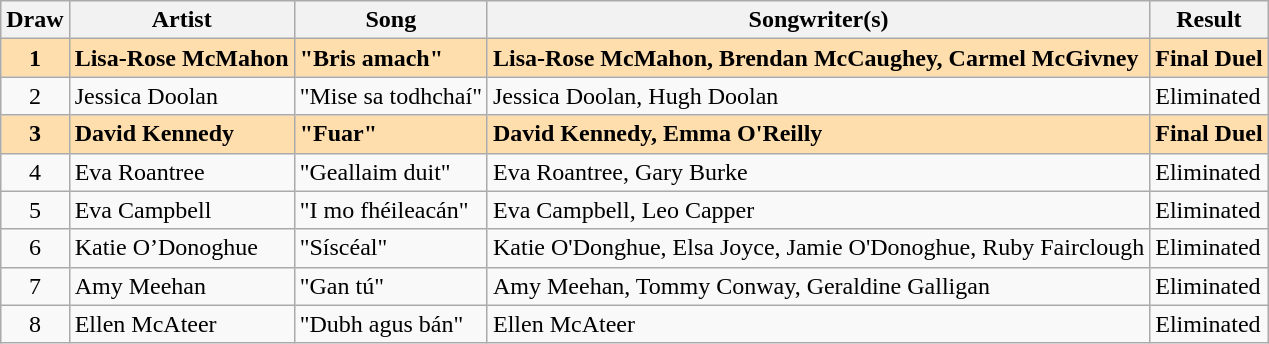<table class="sortable wikitable">
<tr>
<th>Draw</th>
<th>Artist</th>
<th>Song</th>
<th>Songwriter(s)</th>
<th>Result</th>
</tr>
<tr style="background:#ffdead;font-weight:bold">
<td align=center>1</td>
<td>Lisa-Rose McMahon</td>
<td>"Bris amach"</td>
<td>Lisa-Rose McMahon, Brendan McCaughey, Carmel McGivney</td>
<td>Final Duel</td>
</tr>
<tr>
<td align=center>2</td>
<td>Jessica Doolan</td>
<td>"Mise sa todhchaí"</td>
<td>Jessica Doolan, Hugh Doolan</td>
<td>Eliminated</td>
</tr>
<tr style="background:#ffdead;font-weight:bold">
<td align=center>3</td>
<td>David Kennedy</td>
<td>"Fuar"</td>
<td>David Kennedy, Emma O'Reilly</td>
<td>Final Duel</td>
</tr>
<tr>
<td align=center>4</td>
<td>Eva Roantree</td>
<td>"Geallaim duit"</td>
<td>Eva Roantree, Gary Burke</td>
<td>Eliminated</td>
</tr>
<tr>
<td align=center>5</td>
<td>Eva Campbell</td>
<td>"I mo fhéileacán"</td>
<td>Eva Campbell, Leo Capper</td>
<td>Eliminated</td>
</tr>
<tr>
<td align=center>6</td>
<td>Katie O’Donoghue</td>
<td>"Síscéal"</td>
<td>Katie O'Donghue, Elsa Joyce, Jamie O'Donoghue, Ruby Fairclough</td>
<td>Eliminated</td>
</tr>
<tr>
<td align=center>7</td>
<td>Amy Meehan</td>
<td>"Gan tú"</td>
<td>Amy Meehan, Tommy Conway, Geraldine Galligan</td>
<td>Eliminated</td>
</tr>
<tr>
<td align=center>8</td>
<td>Ellen McAteer</td>
<td>"Dubh agus bán"</td>
<td>Ellen McAteer</td>
<td>Eliminated</td>
</tr>
</table>
